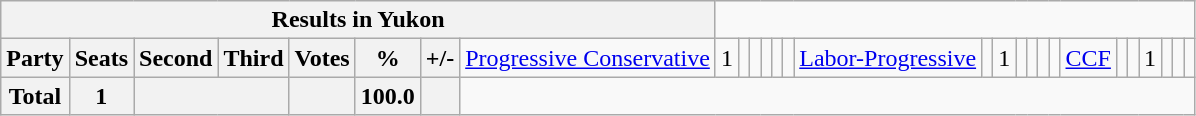<table class="wikitable">
<tr>
<th colspan=9>Results in Yukon</th>
</tr>
<tr>
<th colspan=2>Party</th>
<th>Seats</th>
<th>Second</th>
<th>Third</th>
<th>Votes</th>
<th>%</th>
<th>+/-<br></th>
<td><a href='#'>Progressive Conservative</a></td>
<td align="right">1</td>
<td align="right"></td>
<td align="right"></td>
<td align="right"></td>
<td align="right"></td>
<td align="right"><br></td>
<td><a href='#'>Labor-Progressive</a></td>
<td align="right"></td>
<td align="right">1</td>
<td align="right"></td>
<td align="right"></td>
<td align="right"></td>
<td align="right"><br></td>
<td><a href='#'>CCF</a></td>
<td align="right"></td>
<td align="right"></td>
<td align="right">1</td>
<td align="right"></td>
<td align="right"></td>
<td align="right"></td>
</tr>
<tr>
<th colspan="2">Total</th>
<th>1</th>
<th colspan="2"></th>
<th></th>
<th>100.0</th>
<th></th>
</tr>
</table>
